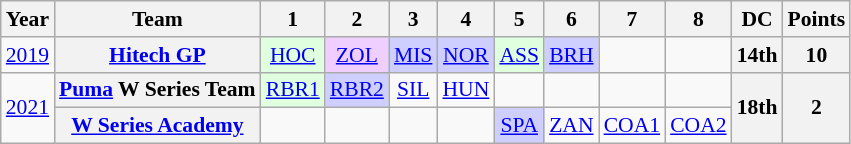<table class="wikitable" style="text-align:center; font-size:90%">
<tr>
<th>Year</th>
<th>Team</th>
<th>1</th>
<th>2</th>
<th>3</th>
<th>4</th>
<th>5</th>
<th>6</th>
<th>7</th>
<th>8</th>
<th>DC</th>
<th>Points</th>
</tr>
<tr>
<td><a href='#'>2019</a></td>
<th><a href='#'>Hitech GP</a></th>
<td style="background:#DFFFDF;"><a href='#'>HOC</a><br></td>
<td style="background:#EFCFFF;"><a href='#'>ZOL</a><br></td>
<td style="background:#CFCFFF;"><a href='#'>MIS</a><br></td>
<td style="background:#CFCFFF;"><a href='#'>NOR</a><br></td>
<td style="background:#DFFFDF;"><a href='#'>ASS</a><br></td>
<td style="background:#CFCFFF;"><a href='#'>BRH</a><br></td>
<td></td>
<td></td>
<th>14th</th>
<th>10</th>
</tr>
<tr>
<td rowspan=2><a href='#'>2021</a></td>
<th><a href='#'>Puma</a> W Series Team</th>
<td style="background:#DFFFDF;"><a href='#'>RBR1</a><br></td>
<td style="background:#CFCFFF;"><a href='#'>RBR2</a><br></td>
<td><a href='#'>SIL</a></td>
<td><a href='#'>HUN</a></td>
<td></td>
<td></td>
<td></td>
<td></td>
<th rowspan=2>18th</th>
<th rowspan=2>2</th>
</tr>
<tr>
<th><a href='#'>W Series Academy</a></th>
<td></td>
<td></td>
<td></td>
<td></td>
<td style="background:#CFCFFF;"><a href='#'>SPA</a><br></td>
<td><a href='#'>ZAN</a></td>
<td><a href='#'>COA1</a></td>
<td><a href='#'>COA2</a></td>
</tr>
</table>
